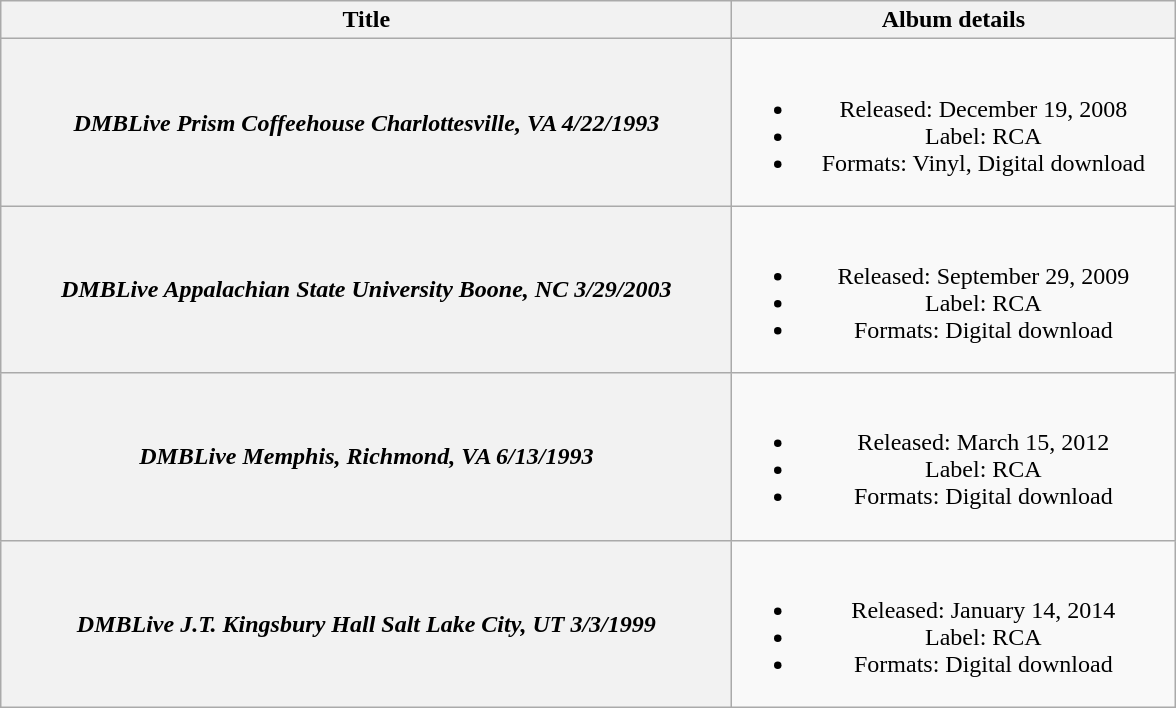<table class="wikitable plainrowheaders" style="text-align:center;">
<tr>
<th scope="col" style="width:30em;">Title</th>
<th scope="col" style="width:18em;">Album details</th>
</tr>
<tr>
<th scope="row"><em>DMBLive Prism Coffeehouse Charlottesville, VA 4/22/1993</em></th>
<td><br><ul><li>Released: December 19, 2008</li><li>Label: RCA</li><li>Formats: Vinyl, Digital download</li></ul></td>
</tr>
<tr>
<th scope="row"><em>DMBLive Appalachian State University Boone, NC 3/29/2003</em></th>
<td><br><ul><li>Released: September 29, 2009</li><li>Label: RCA</li><li>Formats: Digital download</li></ul></td>
</tr>
<tr>
<th scope="row"><em>DMBLive Memphis, Richmond, VA 6/13/1993</em></th>
<td><br><ul><li>Released: March 15, 2012</li><li>Label: RCA</li><li>Formats: Digital download</li></ul></td>
</tr>
<tr>
<th scope="row"><em>DMBLive  J.T. Kingsbury Hall Salt Lake City, UT 3/3/1999</em></th>
<td><br><ul><li>Released: January 14, 2014</li><li>Label: RCA</li><li>Formats: Digital download</li></ul></td>
</tr>
</table>
